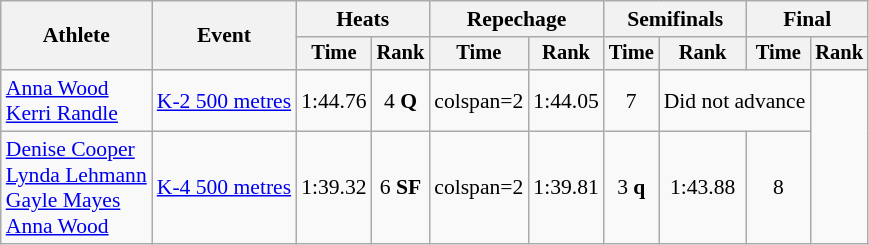<table class=wikitable style="font-size:90%">
<tr>
<th rowspan="2">Athlete</th>
<th rowspan="2">Event</th>
<th colspan=2>Heats</th>
<th colspan=2>Repechage</th>
<th colspan=2>Semifinals</th>
<th colspan=2>Final</th>
</tr>
<tr style="font-size:95%">
<th>Time</th>
<th>Rank</th>
<th>Time</th>
<th>Rank</th>
<th>Time</th>
<th>Rank</th>
<th>Time</th>
<th>Rank</th>
</tr>
<tr align=center>
<td align=left><a href='#'>Anna Wood</a><br><a href='#'>Kerri Randle</a></td>
<td align=left><a href='#'>K-2 500 metres</a></td>
<td>1:44.76</td>
<td>4 <strong>Q</strong></td>
<td>colspan=2</td>
<td>1:44.05</td>
<td>7</td>
<td colspan=2>Did not advance</td>
</tr>
<tr align=center>
<td align=left><a href='#'>Denise Cooper</a><br><a href='#'>Lynda Lehmann</a><br><a href='#'>Gayle Mayes</a><br><a href='#'>Anna Wood</a></td>
<td align=left><a href='#'>K-4 500 metres</a></td>
<td>1:39.32</td>
<td>6 <strong>SF</strong></td>
<td>colspan=2</td>
<td>1:39.81</td>
<td>3 <strong>q</strong></td>
<td>1:43.88</td>
<td>8</td>
</tr>
</table>
